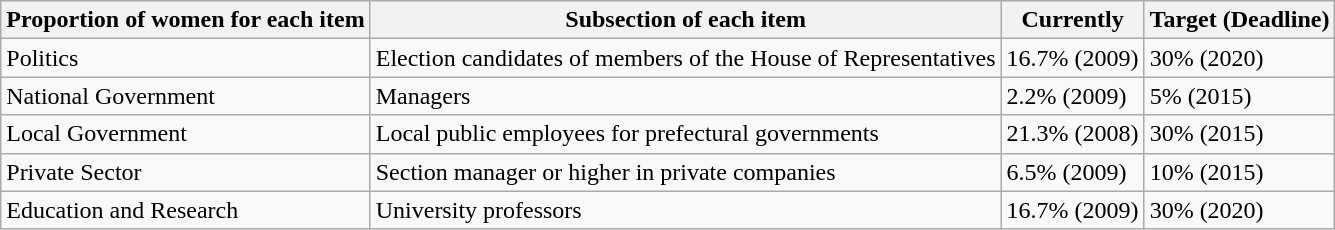<table class="wikitable">
<tr>
<th>Proportion of women for each item</th>
<th>Subsection of each item</th>
<th>Currently</th>
<th>Target (Deadline)</th>
</tr>
<tr>
<td>Politics</td>
<td>Election candidates of members of the House of Representatives</td>
<td>16.7% (2009)</td>
<td>30% (2020)</td>
</tr>
<tr>
<td>National Government</td>
<td>Managers</td>
<td>2.2% (2009)</td>
<td>5% (2015)</td>
</tr>
<tr>
<td>Local Government</td>
<td>Local public employees for prefectural governments</td>
<td>21.3% (2008)</td>
<td>30% (2015)</td>
</tr>
<tr>
<td>Private Sector</td>
<td>Section manager or higher in private companies</td>
<td>6.5% (2009)</td>
<td>10% (2015)</td>
</tr>
<tr>
<td>Education and Research</td>
<td>University professors</td>
<td>16.7% (2009)</td>
<td>30% (2020)</td>
</tr>
</table>
